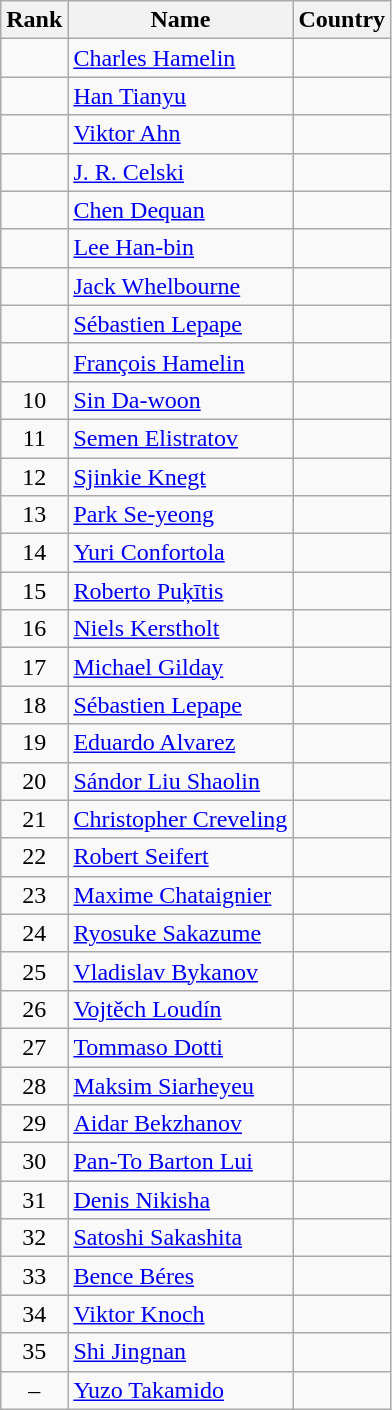<table class="wikitable sortable" style="text-align:center">
<tr>
<th>Rank</th>
<th>Name</th>
<th>Country</th>
</tr>
<tr>
<td></td>
<td align=left><a href='#'>Charles Hamelin</a></td>
<td align=left></td>
</tr>
<tr>
<td></td>
<td align=left><a href='#'>Han Tianyu</a></td>
<td align=left></td>
</tr>
<tr>
<td></td>
<td align=left><a href='#'>Viktor Ahn</a></td>
<td align=left></td>
</tr>
<tr>
<td></td>
<td align=left><a href='#'>J. R. Celski</a></td>
<td align=left></td>
</tr>
<tr>
<td></td>
<td align=left><a href='#'>Chen Dequan</a></td>
<td align=left></td>
</tr>
<tr>
<td></td>
<td align=left><a href='#'>Lee Han-bin</a></td>
<td align=left></td>
</tr>
<tr>
<td></td>
<td align=left><a href='#'>Jack Whelbourne</a></td>
<td align=left></td>
</tr>
<tr>
<td></td>
<td align=left><a href='#'>Sébastien Lepape</a></td>
<td align=left></td>
</tr>
<tr>
<td></td>
<td align=left><a href='#'>François Hamelin</a></td>
<td align=left></td>
</tr>
<tr>
<td>10</td>
<td align=left><a href='#'>Sin Da-woon</a></td>
<td align=left></td>
</tr>
<tr>
<td>11</td>
<td align=left><a href='#'>Semen Elistratov</a></td>
<td align=left></td>
</tr>
<tr>
<td>12</td>
<td align=left><a href='#'>Sjinkie Knegt</a></td>
<td align=left></td>
</tr>
<tr>
<td>13</td>
<td align=left><a href='#'>Park Se-yeong</a></td>
<td align=left></td>
</tr>
<tr>
<td>14</td>
<td align=left><a href='#'>Yuri Confortola</a></td>
<td align=left></td>
</tr>
<tr>
<td>15</td>
<td align=left><a href='#'>Roberto Puķītis</a></td>
<td align=left></td>
</tr>
<tr>
<td>16</td>
<td align=left><a href='#'>Niels Kerstholt</a></td>
<td align=left></td>
</tr>
<tr>
<td>17</td>
<td align=left><a href='#'>Michael Gilday</a></td>
<td align=left></td>
</tr>
<tr>
<td>18</td>
<td align=left><a href='#'>Sébastien Lepape</a></td>
<td align=left></td>
</tr>
<tr>
<td>19</td>
<td align=left><a href='#'>Eduardo Alvarez</a></td>
<td align=left></td>
</tr>
<tr>
<td>20</td>
<td align=left><a href='#'>Sándor Liu Shaolin</a></td>
<td align=left></td>
</tr>
<tr>
<td>21</td>
<td align=left><a href='#'>Christopher Creveling</a></td>
<td align=left></td>
</tr>
<tr>
<td>22</td>
<td align=left><a href='#'>Robert Seifert</a></td>
<td align=left></td>
</tr>
<tr>
<td>23</td>
<td align=left><a href='#'>Maxime Chataignier</a></td>
<td align=left></td>
</tr>
<tr>
<td>24</td>
<td align=left><a href='#'>Ryosuke Sakazume</a></td>
<td align=left></td>
</tr>
<tr>
<td>25</td>
<td align=left><a href='#'>Vladislav Bykanov</a></td>
<td align=left></td>
</tr>
<tr>
<td>26</td>
<td align=left><a href='#'>Vojtěch Loudín</a></td>
<td align=left></td>
</tr>
<tr>
<td>27</td>
<td align=left><a href='#'>Tommaso Dotti</a></td>
<td align=left></td>
</tr>
<tr>
<td>28</td>
<td align=left><a href='#'>Maksim Siarheyeu</a></td>
<td align=left></td>
</tr>
<tr>
<td>29</td>
<td align=left><a href='#'>Aidar Bekzhanov</a></td>
<td align=left></td>
</tr>
<tr>
<td>30</td>
<td align=left><a href='#'>Pan-To Barton Lui</a></td>
<td align=left></td>
</tr>
<tr>
<td>31</td>
<td align=left><a href='#'>Denis Nikisha</a></td>
<td align=left></td>
</tr>
<tr>
<td>32</td>
<td align=left><a href='#'>Satoshi Sakashita</a></td>
<td align=left></td>
</tr>
<tr>
<td>33</td>
<td align=left><a href='#'>Bence Béres</a></td>
<td align=left></td>
</tr>
<tr>
<td>34</td>
<td align=left><a href='#'>Viktor Knoch</a></td>
<td align=left></td>
</tr>
<tr>
<td>35</td>
<td align=left><a href='#'>Shi Jingnan</a></td>
<td align=left></td>
</tr>
<tr>
<td>–</td>
<td align=left><a href='#'>Yuzo Takamido</a></td>
<td align=left></td>
</tr>
</table>
